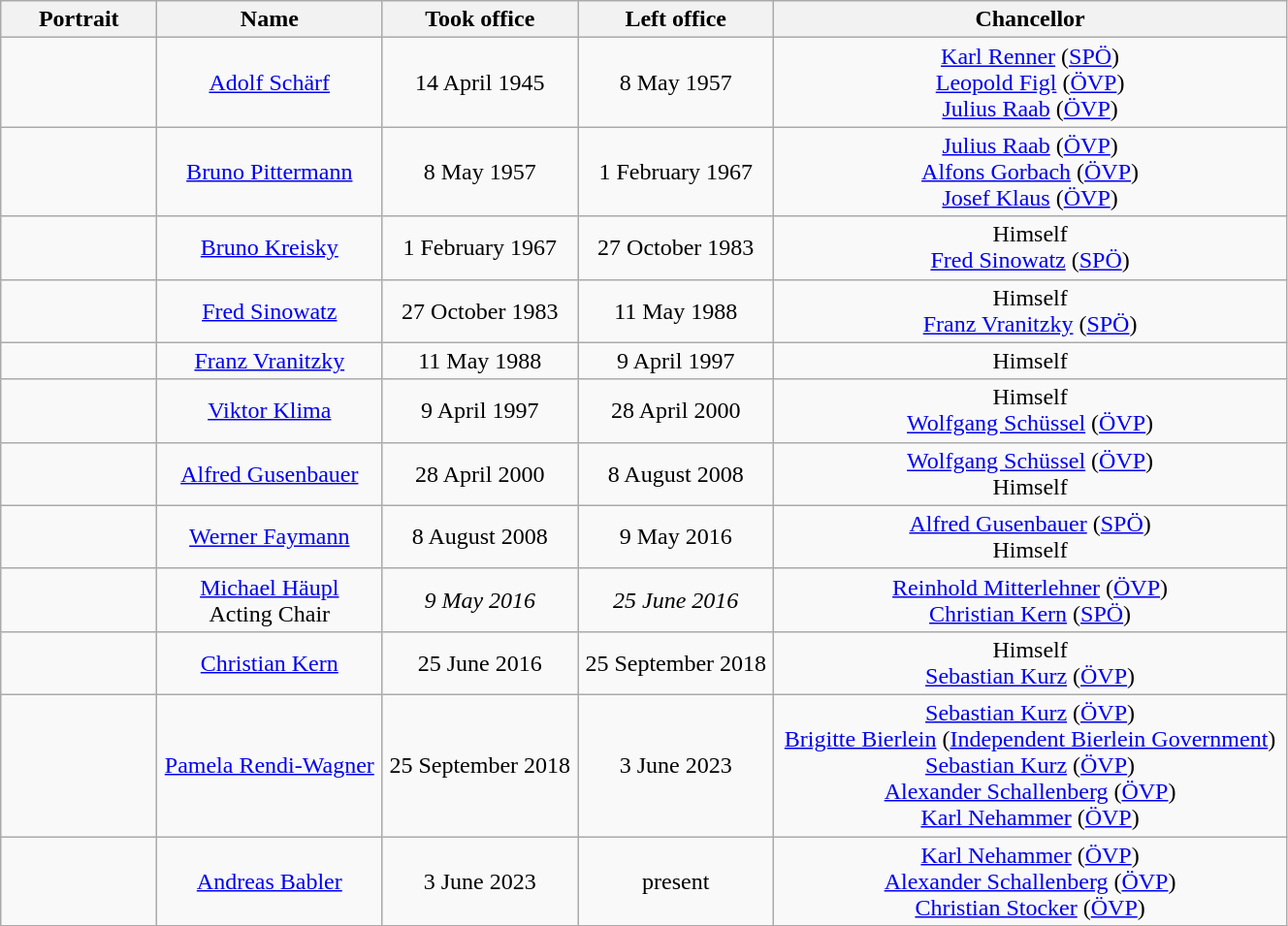<table class="wikitable" style="border:#555; width:70%; text-align:center;">
<tr>
<th style="width:100px;">Portrait</th>
<th>Name</th>
<th>Took office</th>
<th>Left office</th>
<th>Chancellor</th>
</tr>
<tr>
<td></td>
<td><a href='#'>Adolf Schärf</a></td>
<td>14 April 1945</td>
<td>8 May 1957</td>
<td><a href='#'>Karl Renner</a> (<a href='#'>SPÖ</a>) <br> <a href='#'>Leopold Figl</a> (<a href='#'>ÖVP</a>) <br> <a href='#'>Julius Raab</a> (<a href='#'>ÖVP</a>)</td>
</tr>
<tr>
<td></td>
<td><a href='#'>Bruno Pittermann</a></td>
<td>8 May 1957</td>
<td>1 February 1967</td>
<td><a href='#'>Julius Raab</a> (<a href='#'>ÖVP</a>)<br> <a href='#'>Alfons Gorbach</a> (<a href='#'>ÖVP</a>) <br> <a href='#'>Josef Klaus</a> (<a href='#'>ÖVP</a>)</td>
</tr>
<tr>
<td></td>
<td><a href='#'>Bruno Kreisky</a></td>
<td>1 February 1967</td>
<td>27 October 1983</td>
<td>Himself <br> <a href='#'>Fred Sinowatz</a> (<a href='#'>SPÖ</a>)</td>
</tr>
<tr>
<td></td>
<td><a href='#'>Fred Sinowatz</a></td>
<td>27 October 1983</td>
<td>11 May 1988</td>
<td>Himself <br> <a href='#'>Franz Vranitzky</a> (<a href='#'>SPÖ</a>)</td>
</tr>
<tr>
<td></td>
<td><a href='#'>Franz Vranitzky</a></td>
<td>11 May 1988</td>
<td>9 April 1997</td>
<td>Himself</td>
</tr>
<tr>
<td></td>
<td><a href='#'>Viktor Klima</a></td>
<td>9 April 1997</td>
<td>28 April 2000</td>
<td>Himself<br><a href='#'>Wolfgang Schüssel</a> (<a href='#'>ÖVP</a>)</td>
</tr>
<tr>
<td></td>
<td><a href='#'>Alfred Gusenbauer</a></td>
<td>28 April 2000</td>
<td>8 August 2008</td>
<td><a href='#'>Wolfgang Schüssel</a> (<a href='#'>ÖVP</a>) <br> Himself</td>
</tr>
<tr>
<td></td>
<td><a href='#'>Werner Faymann</a></td>
<td>8 August 2008</td>
<td>9 May 2016</td>
<td><a href='#'>Alfred Gusenbauer</a> (<a href='#'>SPÖ</a>) <br> Himself</td>
</tr>
<tr>
<td></td>
<td><a href='#'>Michael Häupl</a> <br> Acting Chair</td>
<td><em>9 May 2016 </em></td>
<td><em>25 June 2016</em></td>
<td><a href='#'>Reinhold Mitterlehner</a> (<a href='#'>ÖVP</a>) <br> <a href='#'>Christian Kern</a> (<a href='#'>SPÖ</a>)</td>
</tr>
<tr>
<td></td>
<td><a href='#'>Christian Kern</a></td>
<td>25 June 2016</td>
<td>25 September 2018</td>
<td>Himself <br> <a href='#'>Sebastian Kurz</a> (<a href='#'>ÖVP</a>)</td>
</tr>
<tr>
<td></td>
<td><a href='#'>Pamela Rendi-Wagner</a></td>
<td>25 September 2018</td>
<td>3 June 2023</td>
<td><a href='#'>Sebastian Kurz</a> (<a href='#'>ÖVP</a>) <br> <a href='#'>Brigitte Bierlein</a> (<a href='#'>Independent Bierlein Government</a>) <br> <a href='#'>Sebastian Kurz</a> (<a href='#'>ÖVP</a>)<br> <a href='#'>Alexander Schallenberg</a> (<a href='#'>ÖVP</a>) <br> <a href='#'>Karl Nehammer</a> (<a href='#'>ÖVP</a>)</td>
</tr>
<tr>
<td></td>
<td><a href='#'>Andreas Babler</a></td>
<td>3 June 2023</td>
<td>present</td>
<td><a href='#'>Karl Nehammer</a> (<a href='#'>ÖVP</a>)<br><a href='#'>Alexander Schallenberg</a> (<a href='#'>ÖVP</a>)<br><a href='#'>Christian Stocker</a> (<a href='#'>ÖVP</a>)</td>
</tr>
</table>
